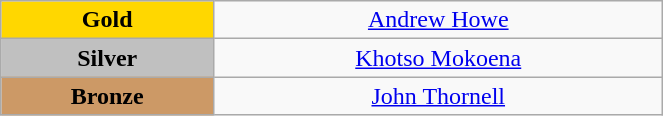<table class="wikitable" style="text-align:center; " width="35%">
<tr>
<td bgcolor="gold"><strong>Gold</strong></td>
<td><a href='#'>Andrew Howe</a><br>  <small><em></em></small></td>
</tr>
<tr>
<td bgcolor="silver"><strong>Silver</strong></td>
<td><a href='#'>Khotso Mokoena</a><br>  <small><em></em></small></td>
</tr>
<tr>
<td bgcolor="CC9966"><strong>Bronze</strong></td>
<td><a href='#'>John Thornell</a><br>  <small><em></em></small></td>
</tr>
</table>
